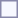<table style="border:1px solid #8888aa; background-color:#f7f8ff; padding:5px; font-size:95%; margin: 0px 12px 12px 0px;">
</table>
